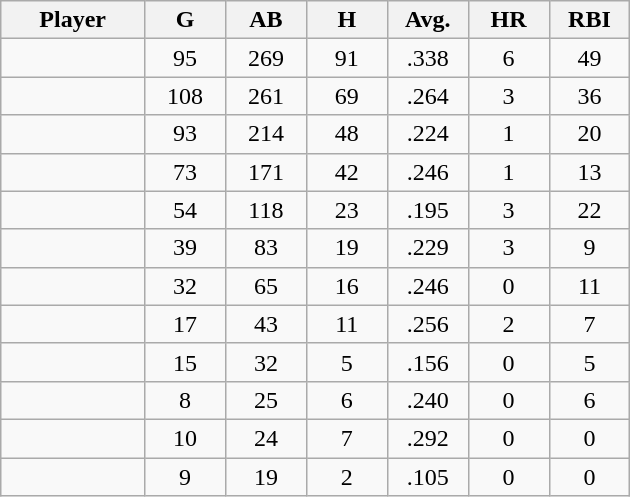<table class="wikitable sortable">
<tr>
<th bgcolor="#DDDDFF" width="16%">Player</th>
<th bgcolor="#DDDDFF" width="9%">G</th>
<th bgcolor="#DDDDFF" width="9%">AB</th>
<th bgcolor="#DDDDFF" width="9%">H</th>
<th bgcolor="#DDDDFF" width="9%">Avg.</th>
<th bgcolor="#DDDDFF" width="9%">HR</th>
<th bgcolor="#DDDDFF" width="9%">RBI</th>
</tr>
<tr align="center">
<td></td>
<td>95</td>
<td>269</td>
<td>91</td>
<td>.338</td>
<td>6</td>
<td>49</td>
</tr>
<tr align="center">
<td></td>
<td>108</td>
<td>261</td>
<td>69</td>
<td>.264</td>
<td>3</td>
<td>36</td>
</tr>
<tr align="center">
<td></td>
<td>93</td>
<td>214</td>
<td>48</td>
<td>.224</td>
<td>1</td>
<td>20</td>
</tr>
<tr align="center">
<td></td>
<td>73</td>
<td>171</td>
<td>42</td>
<td>.246</td>
<td>1</td>
<td>13</td>
</tr>
<tr align="center">
<td></td>
<td>54</td>
<td>118</td>
<td>23</td>
<td>.195</td>
<td>3</td>
<td>22</td>
</tr>
<tr align="center">
<td></td>
<td>39</td>
<td>83</td>
<td>19</td>
<td>.229</td>
<td>3</td>
<td>9</td>
</tr>
<tr align="center">
<td></td>
<td>32</td>
<td>65</td>
<td>16</td>
<td>.246</td>
<td>0</td>
<td>11</td>
</tr>
<tr align="center">
<td></td>
<td>17</td>
<td>43</td>
<td>11</td>
<td>.256</td>
<td>2</td>
<td>7</td>
</tr>
<tr align="center">
<td></td>
<td>15</td>
<td>32</td>
<td>5</td>
<td>.156</td>
<td>0</td>
<td>5</td>
</tr>
<tr align="center">
<td></td>
<td>8</td>
<td>25</td>
<td>6</td>
<td>.240</td>
<td>0</td>
<td>6</td>
</tr>
<tr align="center">
<td></td>
<td>10</td>
<td>24</td>
<td>7</td>
<td>.292</td>
<td>0</td>
<td>0</td>
</tr>
<tr align="center">
<td></td>
<td>9</td>
<td>19</td>
<td>2</td>
<td>.105</td>
<td>0</td>
<td>0</td>
</tr>
</table>
